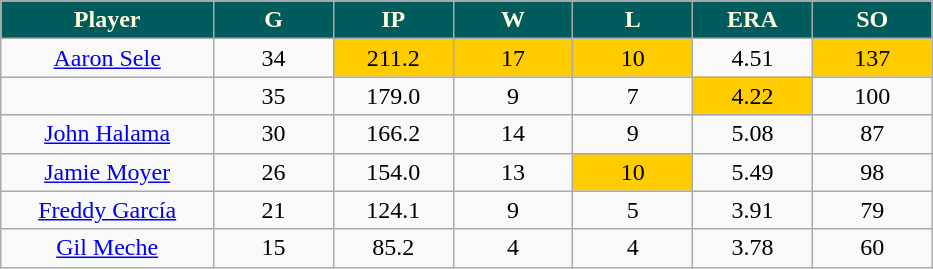<table class="wikitable sortable">
<tr>
<th style=" background:#005c5c; color:#FFFDDD;" width="16%">Player</th>
<th style=" background:#005c5c; color:#FFFDDD;" width="9%">G</th>
<th style=" background:#005c5c; color:#FFFDDD;" width="9%">IP</th>
<th style=" background:#005c5c; color:#FFFDDD;" width="9%">W</th>
<th style=" background:#005c5c; color:#FFFDDD;" width="9%">L</th>
<th style=" background:#005c5c; color:#FFFDDD;" width="9%">ERA</th>
<th style=" background:#005c5c; color:#FFFDDD;" width="9%">SO</th>
</tr>
<tr align="center">
<td><a href='#'>Aaron Sele</a></td>
<td>34</td>
<td bgcolor="#FFCC00">211.2</td>
<td bgcolor="#FFCC00">17</td>
<td bgcolor="#FFCC00">10</td>
<td>4.51</td>
<td bgcolor="#FFCC00"">137</td>
</tr>
<tr align="center">
<td></td>
<td>35</td>
<td>179.0</td>
<td>9</td>
<td>7</td>
<td bgcolor="#FFCC00">4.22</td>
<td>100</td>
</tr>
<tr align="center">
<td><a href='#'>John Halama</a></td>
<td>30</td>
<td>166.2</td>
<td>14</td>
<td>9</td>
<td>5.08</td>
<td>87</td>
</tr>
<tr align="center">
<td><a href='#'>Jamie Moyer</a></td>
<td>26</td>
<td>154.0</td>
<td>13</td>
<td bgcolor="#FFCC00">10</td>
<td>5.49</td>
<td>98</td>
</tr>
<tr align="center">
<td><a href='#'>Freddy García</a></td>
<td>21</td>
<td>124.1</td>
<td>9</td>
<td>5</td>
<td>3.91</td>
<td>79</td>
</tr>
<tr align="center">
<td><a href='#'>Gil Meche</a></td>
<td>15</td>
<td>85.2</td>
<td>4</td>
<td>4</td>
<td>3.78</td>
<td>60</td>
</tr>
</table>
